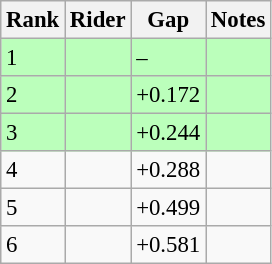<table class="wikitable" style="font-size:95%" style="text-align:center; width:35em;">
<tr>
<th>Rank</th>
<th>Rider</th>
<th>Gap</th>
<th>Notes</th>
</tr>
<tr bgcolor=bbffbb>
<td>1</td>
<td align=left></td>
<td>–</td>
<td></td>
</tr>
<tr bgcolor=bbffbb>
<td>2</td>
<td align=left></td>
<td>+0.172</td>
<td></td>
</tr>
<tr bgcolor=bbffbb>
<td>3</td>
<td align=left></td>
<td>+0.244</td>
<td></td>
</tr>
<tr>
<td>4</td>
<td align=left></td>
<td>+0.288</td>
<td></td>
</tr>
<tr>
<td>5</td>
<td align=left></td>
<td>+0.499</td>
<td></td>
</tr>
<tr>
<td>6</td>
<td align=left></td>
<td>+0.581</td>
<td></td>
</tr>
</table>
